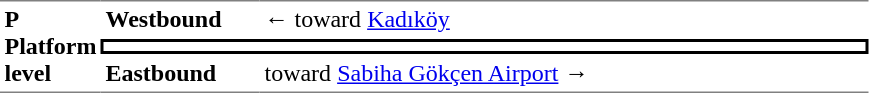<table table border=0 cellspacing=0 cellpadding=3>
<tr>
<td style="border-top:solid 1px gray;border-bottom:solid 1px gray;" width=50 rowspan=3 valign=top><strong>P<br>Platform level</strong></td>
<td style="border-top:solid 1px gray;" width=100><strong>Westbound</strong></td>
<td style="border-top:solid 1px gray;" width=400>←  toward <a href='#'>Kadıköy</a></td>
</tr>
<tr>
<td style="border-top:solid 2px black;border-right:solid 2px black;border-left:solid 2px black;border-bottom:solid 2px black;text-align:center;" colspan=2></td>
</tr>
<tr>
<td style="border-bottom:solid 1px gray;"><strong>Eastbound</strong></td>
<td style="border-bottom:solid 1px gray;"> toward <a href='#'>Sabiha Gökçen Airport</a> →</td>
</tr>
</table>
